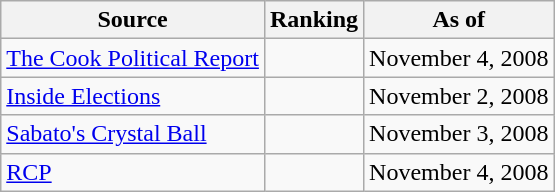<table class="wikitable" style="text-align:center">
<tr>
<th>Source</th>
<th>Ranking</th>
<th>As of</th>
</tr>
<tr>
<td align=left><a href='#'>The Cook Political Report</a></td>
<td></td>
<td>November 4, 2008</td>
</tr>
<tr>
<td align=left><a href='#'>Inside Elections</a></td>
<td></td>
<td>November 2, 2008</td>
</tr>
<tr>
<td align=left><a href='#'>Sabato's Crystal Ball</a></td>
<td></td>
<td>November 3, 2008</td>
</tr>
<tr>
<td style="text-align:left;"><a href='#'>RCP</a></td>
<td></td>
<td>November 4, 2008</td>
</tr>
</table>
